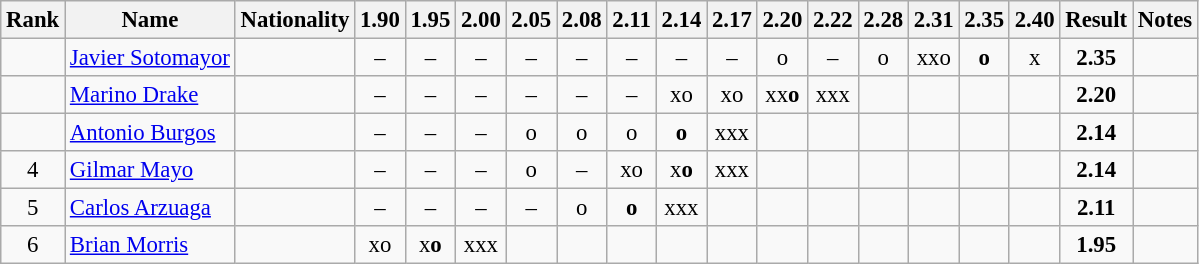<table class="wikitable sortable" style="text-align:center;font-size:95%">
<tr>
<th>Rank</th>
<th>Name</th>
<th>Nationality</th>
<th>1.90</th>
<th>1.95</th>
<th>2.00</th>
<th>2.05</th>
<th>2.08</th>
<th>2.11</th>
<th>2.14</th>
<th>2.17</th>
<th>2.20</th>
<th>2.22</th>
<th>2.28</th>
<th>2.31</th>
<th>2.35</th>
<th>2.40</th>
<th>Result</th>
<th>Notes</th>
</tr>
<tr>
<td></td>
<td align=left><a href='#'>Javier Sotomayor</a></td>
<td align=left></td>
<td>–</td>
<td>–</td>
<td>–</td>
<td>–</td>
<td>–</td>
<td>–</td>
<td>–</td>
<td>–</td>
<td>o</td>
<td>–</td>
<td>o</td>
<td>xxo</td>
<td><strong>o</strong></td>
<td>x</td>
<td><strong>2.35</strong></td>
<td></td>
</tr>
<tr>
<td></td>
<td align=left><a href='#'>Marino Drake</a></td>
<td align=left></td>
<td>–</td>
<td>–</td>
<td>–</td>
<td>–</td>
<td>–</td>
<td>–</td>
<td>xo</td>
<td>xo</td>
<td>xx<strong>o</strong></td>
<td>xxx</td>
<td></td>
<td></td>
<td></td>
<td></td>
<td><strong>2.20</strong></td>
<td></td>
</tr>
<tr>
<td></td>
<td align=left><a href='#'>Antonio Burgos</a></td>
<td align=left></td>
<td>–</td>
<td>–</td>
<td>–</td>
<td>o</td>
<td>o</td>
<td>o</td>
<td><strong>o</strong></td>
<td>xxx</td>
<td></td>
<td></td>
<td></td>
<td></td>
<td></td>
<td></td>
<td><strong>2.14</strong></td>
<td></td>
</tr>
<tr>
<td>4</td>
<td align=left><a href='#'>Gilmar Mayo</a></td>
<td align=left></td>
<td>–</td>
<td>–</td>
<td>–</td>
<td>o</td>
<td>–</td>
<td>xo</td>
<td>x<strong>o</strong></td>
<td>xxx</td>
<td></td>
<td></td>
<td></td>
<td></td>
<td></td>
<td></td>
<td><strong>2.14</strong></td>
<td></td>
</tr>
<tr>
<td>5</td>
<td align=left><a href='#'>Carlos Arzuaga</a></td>
<td align=left></td>
<td>–</td>
<td>–</td>
<td>–</td>
<td>–</td>
<td>o</td>
<td><strong>o</strong></td>
<td>xxx</td>
<td></td>
<td></td>
<td></td>
<td></td>
<td></td>
<td></td>
<td></td>
<td><strong>2.11</strong></td>
<td></td>
</tr>
<tr>
<td>6</td>
<td align=left><a href='#'>Brian Morris</a></td>
<td align=left></td>
<td>xo</td>
<td>x<strong>o</strong></td>
<td>xxx</td>
<td></td>
<td></td>
<td></td>
<td></td>
<td></td>
<td></td>
<td></td>
<td></td>
<td></td>
<td></td>
<td></td>
<td><strong>1.95</strong></td>
<td></td>
</tr>
</table>
